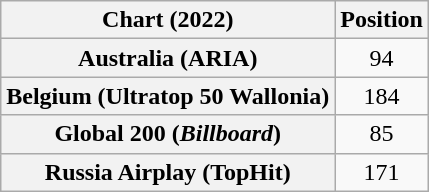<table class="wikitable sortable plainrowheaders" style="text-align:center">
<tr>
<th>Chart (2022)</th>
<th>Position</th>
</tr>
<tr>
<th scope="row">Australia (ARIA)</th>
<td>94</td>
</tr>
<tr>
<th scope="row">Belgium (Ultratop 50 Wallonia)</th>
<td>184</td>
</tr>
<tr>
<th scope="row">Global 200 (<em>Billboard</em>)</th>
<td>85</td>
</tr>
<tr>
<th scope="row">Russia Airplay (TopHit)</th>
<td>171</td>
</tr>
</table>
